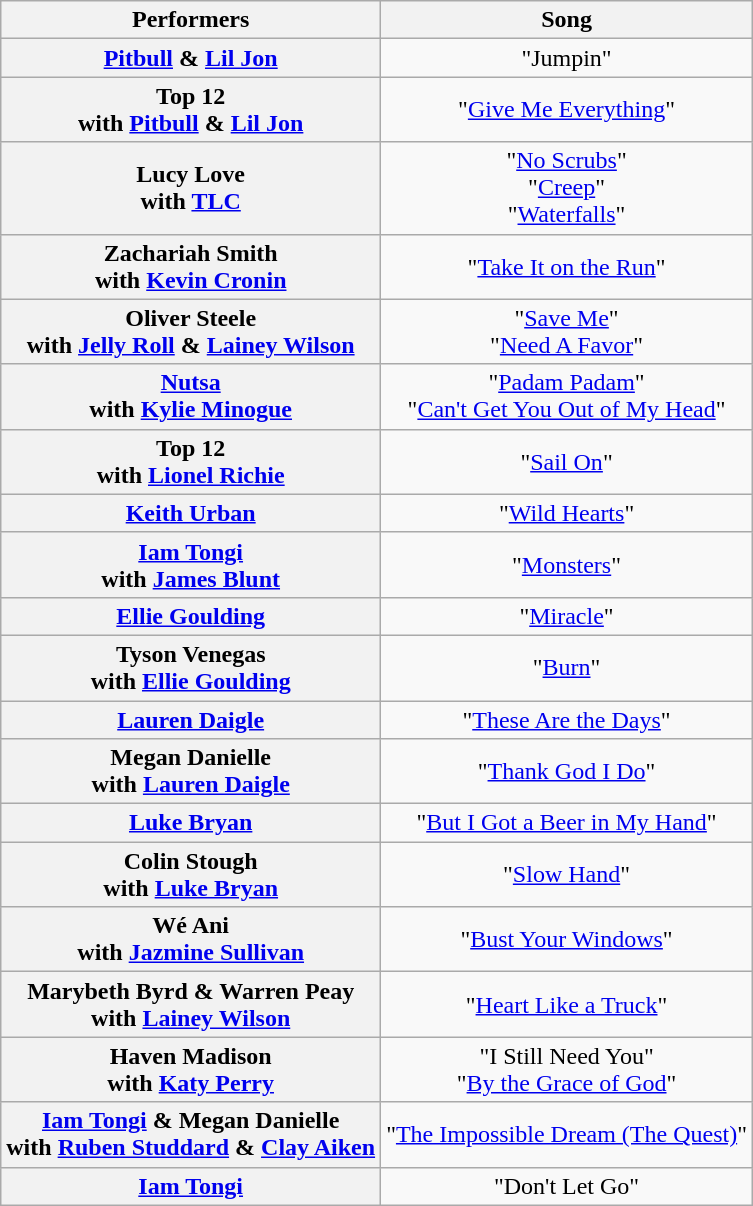<table class="wikitable unsortable" style="text-align:center;">
<tr>
<th scope="col">Performers</th>
<th scope="col">Song</th>
</tr>
<tr>
<th scope="row"><a href='#'>Pitbull</a> & <a href='#'>Lil Jon</a></th>
<td>"Jumpin"</td>
</tr>
<tr>
<th scope="row">Top 12<br>with <a href='#'>Pitbull</a> & <a href='#'>Lil Jon</a></th>
<td>"<a href='#'>Give Me Everything</a>"</td>
</tr>
<tr>
<th scope="row">Lucy Love<br>with <a href='#'>TLC</a></th>
<td>"<a href='#'>No Scrubs</a>"<br>"<a href='#'>Creep</a>"<br>"<a href='#'>Waterfalls</a>"</td>
</tr>
<tr>
<th scope="row">Zachariah Smith<br>with <a href='#'>Kevin Cronin</a></th>
<td>"<a href='#'>Take It on the Run</a>"</td>
</tr>
<tr>
<th scope="row">Oliver Steele<br>with <a href='#'>Jelly Roll</a> & <a href='#'>Lainey Wilson</a></th>
<td>"<a href='#'>Save Me</a>"<br>"<a href='#'>Need A Favor</a>"</td>
</tr>
<tr>
<th scope="row"><a href='#'>Nutsa</a><br>with <a href='#'>Kylie Minogue</a></th>
<td>"<a href='#'>Padam Padam</a>"<br>"<a href='#'>Can't Get You Out of My Head</a>"</td>
</tr>
<tr>
<th scope="row">Top 12<br>with <a href='#'>Lionel Richie</a></th>
<td>"<a href='#'>Sail On</a>"</td>
</tr>
<tr>
<th scope="row"><a href='#'>Keith Urban</a></th>
<td>"<a href='#'>Wild Hearts</a>"</td>
</tr>
<tr>
<th scope="row"><a href='#'>Iam Tongi</a><br>with <a href='#'>James Blunt</a></th>
<td>"<a href='#'>Monsters</a>"</td>
</tr>
<tr>
<th scope="row"><a href='#'>Ellie Goulding</a></th>
<td>"<a href='#'>Miracle</a>"</td>
</tr>
<tr>
<th scope="row">Tyson Venegas<br>with <a href='#'>Ellie Goulding</a></th>
<td>"<a href='#'>Burn</a>"</td>
</tr>
<tr>
<th scope="row"><a href='#'>Lauren Daigle</a></th>
<td>"<a href='#'>These Are the Days</a>"</td>
</tr>
<tr>
<th scope="row">Megan Danielle<br>with <a href='#'>Lauren Daigle</a></th>
<td>"<a href='#'>Thank God I Do</a>"</td>
</tr>
<tr>
<th scope="row"><a href='#'>Luke Bryan</a></th>
<td>"<a href='#'>But I Got a Beer in My Hand</a>"</td>
</tr>
<tr>
<th scope="row">Colin Stough<br>with <a href='#'>Luke Bryan</a></th>
<td>"<a href='#'>Slow Hand</a>"</td>
</tr>
<tr>
<th scope="row">Wé Ani<br>with <a href='#'>Jazmine Sullivan</a></th>
<td>"<a href='#'>Bust Your Windows</a>"</td>
</tr>
<tr>
<th scope="row">Marybeth Byrd & Warren Peay <br>with <a href='#'>Lainey Wilson</a></th>
<td>"<a href='#'>Heart Like a Truck</a>"</td>
</tr>
<tr>
<th scope="row">Haven Madison<br>with <a href='#'>Katy Perry</a></th>
<td>"I Still Need You"<br>"<a href='#'>By the Grace of God</a>"</td>
</tr>
<tr>
<th scope="row"><a href='#'>Iam Tongi</a> & Megan Danielle<br>with <a href='#'>Ruben Studdard</a> & <a href='#'>Clay Aiken</a></th>
<td>"<a href='#'>The Impossible Dream (The Quest)</a>"</td>
</tr>
<tr>
<th scope="row"><a href='#'>Iam Tongi</a></th>
<td>"Don't Let Go"</td>
</tr>
</table>
